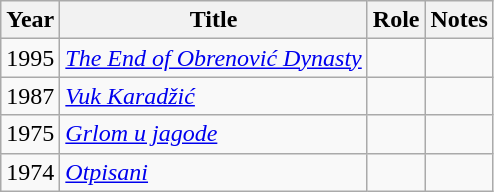<table class="wikitable sortable">
<tr>
<th>Year</th>
<th>Title</th>
<th>Role</th>
<th class="unsortable">Notes</th>
</tr>
<tr>
<td>1995</td>
<td><em><a href='#'>The End of Obrenović Dynasty</a></em></td>
<td></td>
<td></td>
</tr>
<tr>
<td>1987</td>
<td><em><a href='#'>Vuk Karadžić</a></em></td>
<td></td>
<td></td>
</tr>
<tr>
<td>1975</td>
<td><em><a href='#'>Grlom u jagode</a></em></td>
<td></td>
<td></td>
</tr>
<tr>
<td>1974</td>
<td><em><a href='#'>Otpisani</a></em></td>
<td></td>
<td></td>
</tr>
</table>
